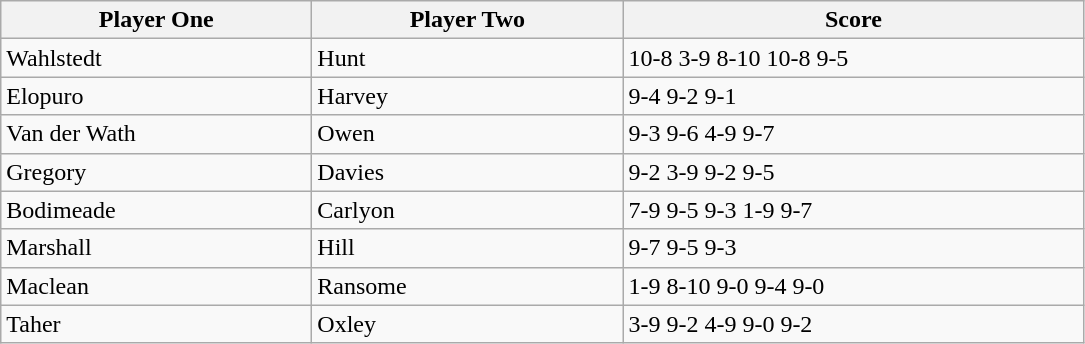<table class="wikitable">
<tr>
<th width=200>Player One</th>
<th width=200>Player Two</th>
<th width=300>Score</th>
</tr>
<tr>
<td> Wahlstedt</td>
<td> Hunt</td>
<td>10-8 3-9 8-10 10-8 9-5</td>
</tr>
<tr>
<td> Elopuro</td>
<td> Harvey</td>
<td>9-4 9-2 9-1</td>
</tr>
<tr>
<td> Van der Wath</td>
<td> Owen</td>
<td>9-3 9-6 4-9 9-7</td>
</tr>
<tr>
<td> Gregory</td>
<td> Davies</td>
<td>9-2 3-9 9-2 9-5</td>
</tr>
<tr>
<td> Bodimeade</td>
<td> Carlyon</td>
<td>7-9 9-5 9-3 1-9 9-7</td>
</tr>
<tr>
<td> Marshall</td>
<td> Hill</td>
<td>9-7 9-5 9-3</td>
</tr>
<tr>
<td> Maclean</td>
<td> Ransome</td>
<td>1-9 8-10 9-0 9-4 9-0</td>
</tr>
<tr>
<td> Taher</td>
<td> Oxley</td>
<td>3-9 9-2 4-9 9-0 9-2</td>
</tr>
</table>
